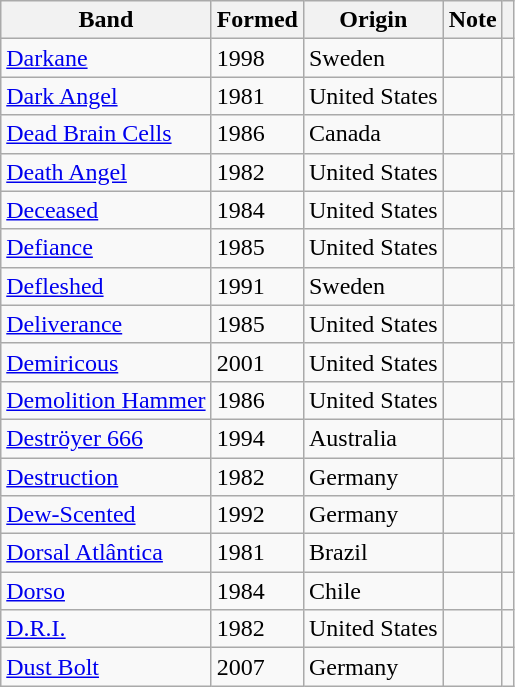<table class="wikitable sortable">
<tr>
<th>Band</th>
<th>Formed</th>
<th>Origin</th>
<th class=unsortable>Note</th>
<th></th>
</tr>
<tr>
<td><a href='#'>Darkane</a></td>
<td>1998</td>
<td>Sweden</td>
<td></td>
<td></td>
</tr>
<tr>
<td><a href='#'>Dark Angel</a></td>
<td>1981</td>
<td>United States</td>
<td></td>
<td></td>
</tr>
<tr>
<td><a href='#'>Dead Brain Cells</a></td>
<td>1986</td>
<td>Canada</td>
<td></td>
<td></td>
</tr>
<tr>
<td><a href='#'>Death Angel</a></td>
<td>1982</td>
<td>United States</td>
<td></td>
<td></td>
</tr>
<tr>
<td><a href='#'>Deceased</a></td>
<td>1984</td>
<td>United States</td>
<td></td>
<td></td>
</tr>
<tr>
<td><a href='#'>Defiance</a></td>
<td>1985</td>
<td>United States</td>
<td></td>
<td></td>
</tr>
<tr>
<td><a href='#'>Defleshed</a></td>
<td>1991</td>
<td>Sweden</td>
<td></td>
<td></td>
</tr>
<tr>
<td><a href='#'>Deliverance</a></td>
<td>1985</td>
<td>United States</td>
<td></td>
<td></td>
</tr>
<tr>
<td><a href='#'>Demiricous</a></td>
<td>2001</td>
<td>United States</td>
<td></td>
<td></td>
</tr>
<tr>
<td><a href='#'>Demolition Hammer</a></td>
<td>1986</td>
<td>United States</td>
<td></td>
<td></td>
</tr>
<tr>
<td><a href='#'>Deströyer 666</a></td>
<td>1994</td>
<td>Australia</td>
<td></td>
<td></td>
</tr>
<tr>
<td><a href='#'>Destruction</a></td>
<td>1982</td>
<td>Germany</td>
<td></td>
<td></td>
</tr>
<tr>
<td><a href='#'>Dew-Scented</a></td>
<td>1992</td>
<td>Germany</td>
<td></td>
<td></td>
</tr>
<tr>
<td><a href='#'>Dorsal Atlântica</a></td>
<td>1981</td>
<td>Brazil</td>
<td></td>
<td></td>
</tr>
<tr>
<td><a href='#'>Dorso</a></td>
<td>1984</td>
<td>Chile</td>
<td></td>
<td></td>
</tr>
<tr>
<td><a href='#'>D.R.I.</a></td>
<td>1982</td>
<td>United States</td>
<td></td>
<td></td>
</tr>
<tr>
<td><a href='#'>Dust Bolt</a></td>
<td>2007</td>
<td>Germany</td>
<td></td>
<td><br></td>
</tr>
</table>
